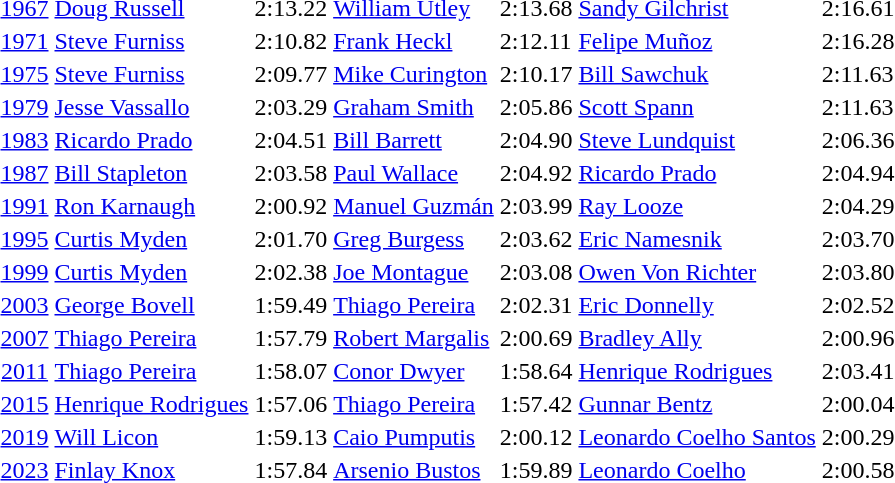<table>
<tr>
<td align=center><a href='#'>1967</a></td>
<td> <a href='#'>Doug Russell</a></td>
<td>2:13.22</td>
<td> <a href='#'>William Utley</a></td>
<td>2:13.68</td>
<td> <a href='#'>Sandy Gilchrist</a></td>
<td>2:16.61</td>
</tr>
<tr>
<td align=center><a href='#'>1971</a></td>
<td> <a href='#'>Steve Furniss</a></td>
<td>2:10.82</td>
<td> <a href='#'>Frank Heckl</a></td>
<td>2:12.11</td>
<td> <a href='#'>Felipe Muñoz</a></td>
<td>2:16.28</td>
</tr>
<tr>
<td align=center><a href='#'>1975</a></td>
<td> <a href='#'>Steve Furniss</a></td>
<td>2:09.77</td>
<td> <a href='#'>Mike Curington</a></td>
<td>2:10.17</td>
<td> <a href='#'>Bill Sawchuk</a></td>
<td>2:11.63</td>
</tr>
<tr>
<td align=center><a href='#'>1979</a></td>
<td> <a href='#'>Jesse Vassallo</a></td>
<td>2:03.29</td>
<td> <a href='#'>Graham Smith</a></td>
<td>2:05.86</td>
<td> <a href='#'>Scott Spann</a></td>
<td>2:11.63</td>
</tr>
<tr>
<td align=center><a href='#'>1983</a></td>
<td> <a href='#'>Ricardo Prado</a></td>
<td>2:04.51</td>
<td> <a href='#'>Bill Barrett</a></td>
<td>2:04.90</td>
<td> <a href='#'>Steve Lundquist</a></td>
<td>2:06.36</td>
</tr>
<tr>
<td align=center><a href='#'>1987</a></td>
<td> <a href='#'>Bill Stapleton</a></td>
<td>2:03.58</td>
<td> <a href='#'>Paul Wallace</a></td>
<td>2:04.92</td>
<td> <a href='#'>Ricardo Prado</a></td>
<td>2:04.94</td>
</tr>
<tr>
<td align=center><a href='#'>1991</a></td>
<td> <a href='#'>Ron Karnaugh</a></td>
<td>2:00.92</td>
<td> <a href='#'>Manuel Guzmán</a></td>
<td>2:03.99</td>
<td> <a href='#'>Ray Looze</a></td>
<td>2:04.29</td>
</tr>
<tr>
<td align=center><a href='#'>1995</a></td>
<td> <a href='#'>Curtis Myden</a></td>
<td>2:01.70</td>
<td> <a href='#'>Greg Burgess</a></td>
<td>2:03.62</td>
<td> <a href='#'>Eric Namesnik</a></td>
<td>2:03.70</td>
</tr>
<tr>
<td align=center><a href='#'>1999</a></td>
<td> <a href='#'>Curtis Myden</a></td>
<td>2:02.38</td>
<td> <a href='#'>Joe Montague</a></td>
<td>2:03.08</td>
<td> <a href='#'>Owen Von Richter</a></td>
<td>2:03.80</td>
</tr>
<tr>
<td align=center><a href='#'>2003</a></td>
<td> <a href='#'>George Bovell</a></td>
<td>1:59.49</td>
<td> <a href='#'>Thiago Pereira</a></td>
<td>2:02.31</td>
<td> <a href='#'>Eric Donnelly</a></td>
<td>2:02.52</td>
</tr>
<tr>
<td align=center><a href='#'>2007</a></td>
<td> <a href='#'>Thiago Pereira</a></td>
<td>1:57.79</td>
<td> <a href='#'>Robert Margalis</a></td>
<td>2:00.69</td>
<td> <a href='#'>Bradley Ally</a></td>
<td>2:00.96</td>
</tr>
<tr>
<td align=center><a href='#'>2011</a></td>
<td> <a href='#'>Thiago Pereira</a></td>
<td>1:58.07</td>
<td> <a href='#'>Conor Dwyer</a></td>
<td>1:58.64</td>
<td> <a href='#'>Henrique Rodrigues</a></td>
<td>2:03.41</td>
</tr>
<tr>
<td align=center><a href='#'>2015</a></td>
<td> <a href='#'>Henrique Rodrigues</a></td>
<td>1:57.06</td>
<td> <a href='#'>Thiago Pereira</a></td>
<td>1:57.42</td>
<td> <a href='#'>Gunnar Bentz</a></td>
<td>2:00.04</td>
</tr>
<tr>
<td align=center><a href='#'>2019</a></td>
<td> <a href='#'>Will Licon</a></td>
<td>1:59.13</td>
<td> <a href='#'>Caio Pumputis</a></td>
<td>2:00.12</td>
<td> <a href='#'>Leonardo Coelho Santos</a></td>
<td>2:00.29</td>
</tr>
<tr>
<td align=center><a href='#'>2023</a></td>
<td> <a href='#'>Finlay Knox</a></td>
<td>1:57.84</td>
<td> <a href='#'>Arsenio Bustos</a></td>
<td>1:59.89</td>
<td> <a href='#'>Leonardo Coelho</a></td>
<td>2:00.58</td>
</tr>
</table>
